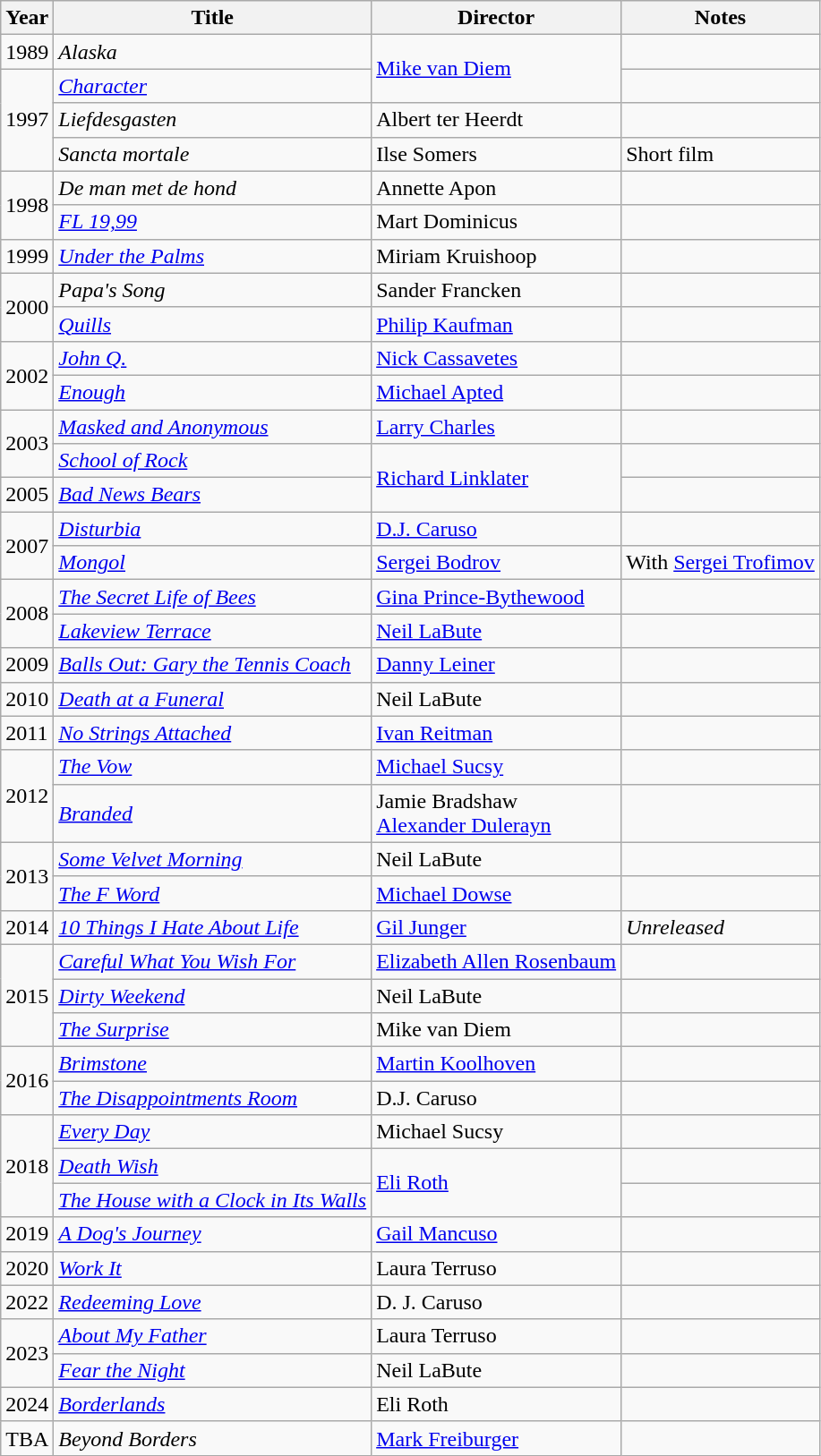<table class="wikitable">
<tr>
<th>Year</th>
<th>Title</th>
<th>Director</th>
<th>Notes</th>
</tr>
<tr>
<td>1989</td>
<td><em>Alaska</em></td>
<td rowspan=2><a href='#'>Mike van Diem</a></td>
<td></td>
</tr>
<tr>
<td rowspan=3>1997</td>
<td><em><a href='#'>Character</a></em></td>
<td></td>
</tr>
<tr>
<td><em>Liefdesgasten</em></td>
<td>Albert ter Heerdt</td>
<td></td>
</tr>
<tr>
<td><em>Sancta mortale</em></td>
<td>Ilse Somers</td>
<td>Short film</td>
</tr>
<tr>
<td rowspan=2>1998</td>
<td><em>De man met de hond</em></td>
<td>Annette Apon</td>
<td></td>
</tr>
<tr>
<td><em><a href='#'>FL 19,99</a></em></td>
<td>Mart Dominicus</td>
<td></td>
</tr>
<tr>
<td>1999</td>
<td><em><a href='#'>Under the Palms</a></em></td>
<td>Miriam Kruishoop</td>
<td></td>
</tr>
<tr>
<td rowspan=2>2000</td>
<td><em>Papa's Song</em></td>
<td>Sander Francken</td>
<td></td>
</tr>
<tr>
<td><em><a href='#'>Quills</a></em></td>
<td><a href='#'>Philip Kaufman</a></td>
<td></td>
</tr>
<tr>
<td rowspan=2>2002</td>
<td><em><a href='#'>John Q.</a></em></td>
<td><a href='#'>Nick Cassavetes</a></td>
<td></td>
</tr>
<tr>
<td><em><a href='#'>Enough</a></em></td>
<td><a href='#'>Michael Apted</a></td>
<td></td>
</tr>
<tr>
<td rowspan=2>2003</td>
<td><em><a href='#'>Masked and Anonymous</a></em></td>
<td><a href='#'>Larry Charles</a></td>
<td></td>
</tr>
<tr>
<td><em><a href='#'>School of Rock</a></em></td>
<td rowspan=2><a href='#'>Richard Linklater</a></td>
<td></td>
</tr>
<tr>
<td>2005</td>
<td><em><a href='#'>Bad News Bears</a></em></td>
<td></td>
</tr>
<tr>
<td rowspan=2>2007</td>
<td><em><a href='#'>Disturbia</a></em></td>
<td><a href='#'>D.J. Caruso</a></td>
<td></td>
</tr>
<tr>
<td><em><a href='#'>Mongol</a></em></td>
<td><a href='#'>Sergei Bodrov</a></td>
<td>With <a href='#'>Sergei Trofimov</a></td>
</tr>
<tr>
<td rowspan=2>2008</td>
<td><em><a href='#'>The Secret Life of Bees</a></em></td>
<td><a href='#'>Gina Prince-Bythewood</a></td>
<td></td>
</tr>
<tr>
<td><em><a href='#'>Lakeview Terrace</a></em></td>
<td><a href='#'>Neil LaBute</a></td>
<td></td>
</tr>
<tr>
<td>2009</td>
<td><em><a href='#'>Balls Out: Gary the Tennis Coach</a></em></td>
<td><a href='#'>Danny Leiner</a></td>
<td></td>
</tr>
<tr>
<td>2010</td>
<td><em><a href='#'>Death at a Funeral</a></em></td>
<td>Neil LaBute</td>
<td></td>
</tr>
<tr>
<td>2011</td>
<td><em><a href='#'>No Strings Attached</a></em></td>
<td><a href='#'>Ivan Reitman</a></td>
<td></td>
</tr>
<tr>
<td rowspan=2>2012</td>
<td><em><a href='#'>The Vow</a></em></td>
<td><a href='#'>Michael Sucsy</a></td>
<td></td>
</tr>
<tr>
<td><em><a href='#'>Branded</a></em></td>
<td>Jamie Bradshaw<br><a href='#'>Alexander Dulerayn</a></td>
<td></td>
</tr>
<tr>
<td rowspan=2>2013</td>
<td><em><a href='#'>Some Velvet Morning</a></em></td>
<td>Neil LaBute</td>
<td></td>
</tr>
<tr>
<td><em><a href='#'>The F Word</a></em></td>
<td><a href='#'>Michael Dowse</a></td>
<td></td>
</tr>
<tr>
<td>2014</td>
<td><em><a href='#'>10 Things I Hate About Life</a></em></td>
<td><a href='#'>Gil Junger</a></td>
<td><em>Unreleased</em></td>
</tr>
<tr>
<td rowspan=3>2015</td>
<td><em><a href='#'>Careful What You Wish For</a></em></td>
<td><a href='#'>Elizabeth Allen Rosenbaum</a></td>
<td></td>
</tr>
<tr>
<td><em><a href='#'>Dirty Weekend</a></em></td>
<td>Neil LaBute</td>
<td></td>
</tr>
<tr>
<td><em><a href='#'>The Surprise</a></em></td>
<td>Mike van Diem</td>
<td></td>
</tr>
<tr>
<td rowspan=2>2016</td>
<td><em><a href='#'>Brimstone</a></em></td>
<td><a href='#'>Martin Koolhoven</a></td>
<td></td>
</tr>
<tr>
<td><em><a href='#'>The Disappointments Room</a></em></td>
<td>D.J. Caruso</td>
<td></td>
</tr>
<tr>
<td rowspan=3>2018</td>
<td><em><a href='#'>Every Day</a></em></td>
<td>Michael Sucsy</td>
<td></td>
</tr>
<tr>
<td><em><a href='#'>Death Wish</a></em></td>
<td rowspan=2><a href='#'>Eli Roth</a></td>
<td></td>
</tr>
<tr>
<td><em><a href='#'>The House with a Clock in Its Walls</a></em></td>
<td></td>
</tr>
<tr>
<td>2019</td>
<td><em><a href='#'>A Dog's Journey</a></em></td>
<td><a href='#'>Gail Mancuso</a></td>
<td></td>
</tr>
<tr>
<td>2020</td>
<td><em><a href='#'>Work It</a></em></td>
<td>Laura Terruso</td>
<td></td>
</tr>
<tr>
<td>2022</td>
<td><em><a href='#'>Redeeming Love</a></em></td>
<td>D. J. Caruso</td>
<td></td>
</tr>
<tr>
<td rowspan=2>2023</td>
<td><em><a href='#'>About My Father</a></em></td>
<td>Laura Terruso</td>
<td></td>
</tr>
<tr>
<td><em><a href='#'>Fear the Night</a></em></td>
<td>Neil LaBute</td>
<td></td>
</tr>
<tr>
<td>2024</td>
<td><em><a href='#'>Borderlands</a></em></td>
<td>Eli Roth</td>
<td></td>
</tr>
<tr>
<td>TBA</td>
<td><em>Beyond Borders</em></td>
<td><a href='#'>Mark Freiburger</a></td>
<td></td>
</tr>
</table>
